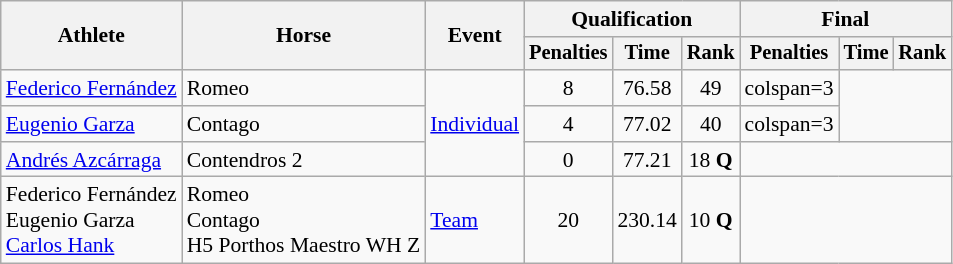<table class="wikitable" style="font-size:90%">
<tr>
<th rowspan="2">Athlete</th>
<th rowspan="2">Horse</th>
<th rowspan="2">Event</th>
<th colspan="3">Qualification</th>
<th colspan="3">Final</th>
</tr>
<tr style="font-size:95%">
<th>Penalties</th>
<th>Time</th>
<th>Rank</th>
<th>Penalties</th>
<th>Time</th>
<th>Rank</th>
</tr>
<tr align=center>
<td align=left><a href='#'>Federico Fernández</a></td>
<td align=left>Romeo</td>
<td align=left rowspan=3><a href='#'>Individual</a></td>
<td>8</td>
<td>76.58</td>
<td>49</td>
<td>colspan=3</td>
</tr>
<tr align=center>
<td align=left><a href='#'>Eugenio Garza</a></td>
<td align=left>Contago</td>
<td>4</td>
<td>77.02</td>
<td>40</td>
<td>colspan=3</td>
</tr>
<tr align=center>
<td align=left><a href='#'>Andrés Azcárraga</a></td>
<td align=left>Contendros 2</td>
<td>0</td>
<td>77.21</td>
<td>18 <strong>Q</strong></td>
<td colspan=3></td>
</tr>
<tr align=center>
<td align=left>Federico Fernández<br>Eugenio Garza<br><a href='#'>Carlos Hank</a></td>
<td align=left>Romeo<br>Contago<br>H5 Porthos Maestro WH Z</td>
<td align=left><a href='#'>Team</a></td>
<td>20</td>
<td>230.14</td>
<td>10 <strong>Q</strong></td>
<td colspan=3></td>
</tr>
</table>
